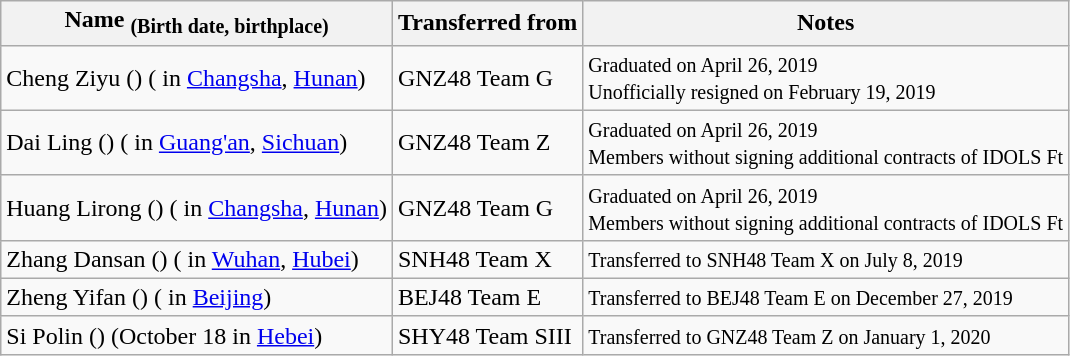<table class="wikitable sortable">
<tr>
<th>Name <sub>(Birth date, birthplace)</sub></th>
<th>Transferred from</th>
<th>Notes</th>
</tr>
<tr>
<td>Cheng Ziyu () ( in <a href='#'>Changsha</a>, <a href='#'>Hunan</a>)</td>
<td>GNZ48 Team G</td>
<td><small>Graduated on April 26, 2019</small><br><small>Unofficially resigned on February 19, 2019</small></td>
</tr>
<tr>
<td>Dai Ling () ( in <a href='#'>Guang'an</a>, <a href='#'>Sichuan</a>)</td>
<td>GNZ48 Team Z</td>
<td><small>Graduated on April 26, 2019</small><br><small>Members without signing additional contracts of IDOLS Ft</small></td>
</tr>
<tr>
<td>Huang Lirong () ( in <a href='#'>Changsha</a>, <a href='#'>Hunan</a>)</td>
<td>GNZ48 Team G</td>
<td><small>Graduated on April 26, 2019</small><br><small>Members without signing additional contracts of IDOLS Ft</small></td>
</tr>
<tr>
<td>Zhang Dansan () ( in <a href='#'>Wuhan</a>, <a href='#'>Hubei</a>)</td>
<td>SNH48 Team X</td>
<td><small>Transferred to SNH48 Team X on July 8, 2019</small></td>
</tr>
<tr>
<td>Zheng Yifan () ( in <a href='#'>Beijing</a>)</td>
<td>BEJ48 Team E</td>
<td><small>Transferred to BEJ48 Team E on December 27, 2019</small></td>
</tr>
<tr>
<td>Si Polin () (October 18 in <a href='#'>Hebei</a>)</td>
<td>SHY48 Team SIII</td>
<td><small>Transferred to GNZ48 Team Z on January 1, 2020</small></td>
</tr>
</table>
